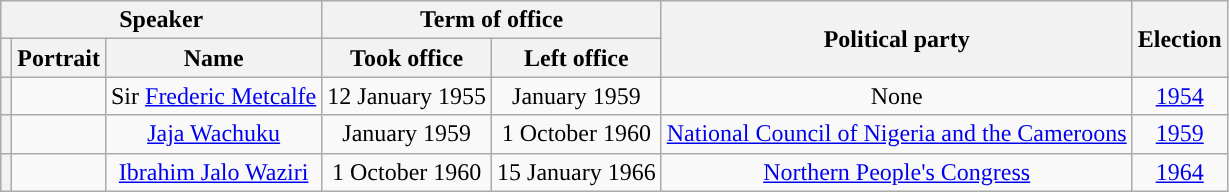<table class=wikitable style=text-align:center>
<tr>
<th colspan=3>Speaker</th>
<th colspan=2>Term of office</th>
<th rowspan=2>Political party</th>
<th rowspan=2>Election</th>
</tr>
<tr>
<th></th>
<th>Portrait</th>
<th>Name</th>
<th>Took office</th>
<th>Left office</th>
</tr>
<tr>
<th style="background:"></th>
<td></td>
<td>Sir <a href='#'>Frederic Metcalfe</a></td>
<td>12 January 1955</td>
<td>January 1959</td>
<td>None</td>
<td><a href='#'>1954</a></td>
</tr>
<tr>
<th style="background:"></th>
<td></td>
<td><a href='#'>Jaja Wachuku</a></td>
<td>January 1959</td>
<td>1 October 1960</td>
<td><a href='#'>National Council of Nigeria and the Cameroons</a></td>
<td><a href='#'>1959</a></td>
</tr>
<tr>
<th style="background:"></th>
<td></td>
<td><a href='#'>Ibrahim Jalo Waziri</a></td>
<td>1 October 1960</td>
<td>15 January 1966</td>
<td><a href='#'>Northern People's Congress</a></td>
<td><a href='#'>1964</a></td>
</tr>
</table>
